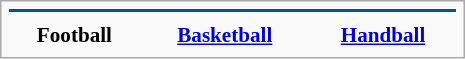<table class="infobox" style="font-size: 88%; width: 22em; text-align: center">
<tr>
<th colspan=3 style="font-size: 125%; background-color: #00529F; color: #FFFFFF"></th>
</tr>
<tr>
<th></th>
<th></th>
<th></th>
</tr>
<tr>
<th>Football</th>
<th><a href='#'>Basketball</a></th>
<th><a href='#'>Handball</a></th>
</tr>
</table>
